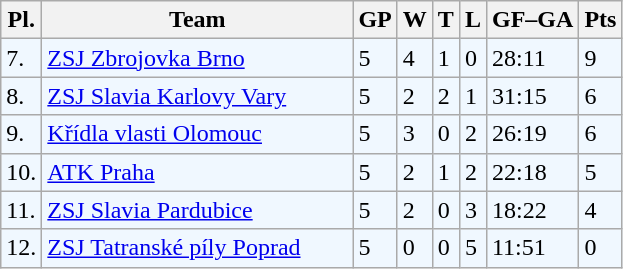<table class="wikitable">
<tr>
<th>Pl.</th>
<th width="200">Team</th>
<th>GP</th>
<th>W</th>
<th>T</th>
<th>L</th>
<th>GF–GA</th>
<th>Pts</th>
</tr>
<tr bgcolor="#f0f8ff">
<td>7.</td>
<td><a href='#'>ZSJ Zbrojovka Brno</a></td>
<td>5</td>
<td>4</td>
<td>1</td>
<td>0</td>
<td>28:11</td>
<td>9</td>
</tr>
<tr bgcolor="#f0f8ff">
<td>8.</td>
<td><a href='#'>ZSJ Slavia Karlovy Vary</a></td>
<td>5</td>
<td>2</td>
<td>2</td>
<td>1</td>
<td>31:15</td>
<td>6</td>
</tr>
<tr bgcolor="#f0f8ff">
<td>9.</td>
<td><a href='#'>Křídla vlasti Olomouc</a></td>
<td>5</td>
<td>3</td>
<td>0</td>
<td>2</td>
<td>26:19</td>
<td>6</td>
</tr>
<tr bgcolor="#f0f8ff">
<td>10.</td>
<td><a href='#'>ATK Praha</a></td>
<td>5</td>
<td>2</td>
<td>1</td>
<td>2</td>
<td>22:18</td>
<td>5</td>
</tr>
<tr bgcolor="#f0f8ff">
<td>11.</td>
<td><a href='#'>ZSJ Slavia Pardubice</a></td>
<td>5</td>
<td>2</td>
<td>0</td>
<td>3</td>
<td>18:22</td>
<td>4</td>
</tr>
<tr bgcolor="#f0f8ff">
<td>12.</td>
<td><a href='#'>ZSJ Tatranské píly Poprad</a></td>
<td>5</td>
<td>0</td>
<td>0</td>
<td>5</td>
<td>11:51</td>
<td>0</td>
</tr>
</table>
